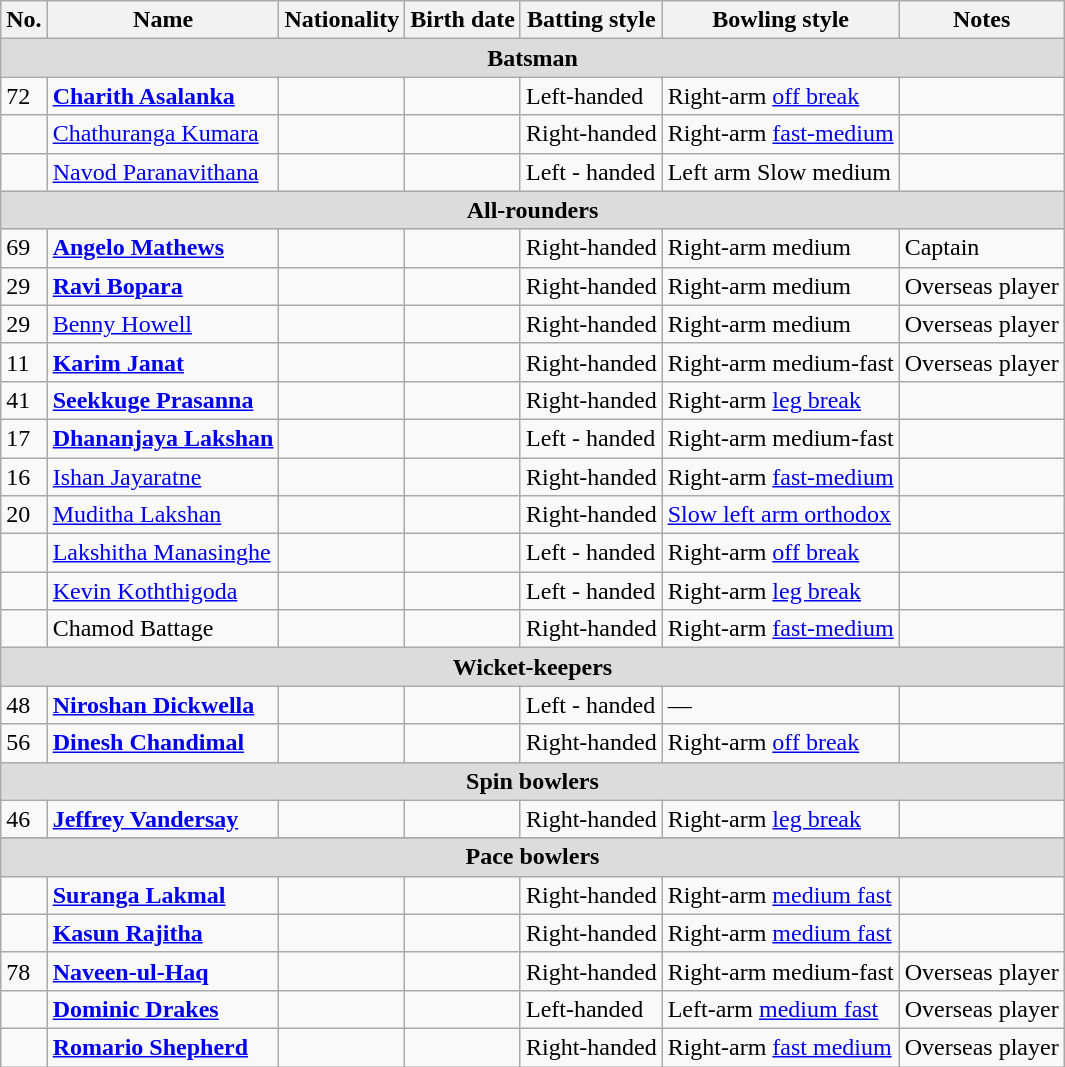<table class="wikitable">
<tr>
<th>No.</th>
<th>Name</th>
<th>Nationality</th>
<th>Birth date</th>
<th>Batting style</th>
<th>Bowling style</th>
<th>Notes</th>
</tr>
<tr>
<th colspan="7" style="background:#dcdcdc; text-align:center;">Batsman</th>
</tr>
<tr>
<td>72</td>
<td><strong><a href='#'>Charith Asalanka</a></strong></td>
<td></td>
<td></td>
<td>Left-handed</td>
<td>Right-arm <a href='#'>off break</a></td>
<td></td>
</tr>
<tr>
<td></td>
<td><a href='#'>Chathuranga Kumara</a></td>
<td></td>
<td></td>
<td>Right-handed</td>
<td>Right-arm <a href='#'>fast-medium</a></td>
<td></td>
</tr>
<tr>
<td></td>
<td><a href='#'>Navod Paranavithana</a></td>
<td></td>
<td></td>
<td>Left - handed</td>
<td>Left arm Slow medium</td>
<td></td>
</tr>
<tr>
<th colspan="7" style="background: #DCDCDC" align="center">All-rounders</th>
</tr>
<tr>
<td>69</td>
<td><strong><a href='#'>Angelo Mathews</a></strong></td>
<td></td>
<td></td>
<td>Right-handed</td>
<td>Right-arm medium</td>
<td>Captain</td>
</tr>
<tr>
<td>29</td>
<td><strong><a href='#'>Ravi Bopara</a></strong></td>
<td></td>
<td></td>
<td>Right-handed</td>
<td>Right-arm medium</td>
<td>Overseas player</td>
</tr>
<tr>
<td>29</td>
<td><a href='#'>Benny Howell</a></td>
<td></td>
<td></td>
<td>Right-handed</td>
<td>Right-arm medium</td>
<td>Overseas player</td>
</tr>
<tr>
<td>11</td>
<td><strong><a href='#'>Karim Janat</a></strong></td>
<td></td>
<td></td>
<td>Right-handed</td>
<td>Right-arm medium-fast</td>
<td>Overseas player</td>
</tr>
<tr>
<td>41</td>
<td><strong><a href='#'>Seekkuge Prasanna</a></strong></td>
<td></td>
<td></td>
<td>Right-handed</td>
<td>Right-arm <a href='#'>leg break</a></td>
<td></td>
</tr>
<tr>
<td>17</td>
<td><strong><a href='#'>Dhananjaya Lakshan</a></strong></td>
<td></td>
<td></td>
<td>Left - handed</td>
<td>Right-arm medium-fast</td>
<td></td>
</tr>
<tr>
<td>16</td>
<td><a href='#'>Ishan Jayaratne</a></td>
<td></td>
<td></td>
<td>Right-handed</td>
<td>Right-arm <a href='#'>fast-medium</a></td>
<td></td>
</tr>
<tr>
<td>20</td>
<td><a href='#'>Muditha Lakshan</a></td>
<td></td>
<td></td>
<td>Right-handed</td>
<td><a href='#'>Slow left arm orthodox</a></td>
<td></td>
</tr>
<tr>
<td></td>
<td><a href='#'>Lakshitha Manasinghe</a></td>
<td></td>
<td></td>
<td>Left - handed</td>
<td>Right-arm <a href='#'>off break</a></td>
<td></td>
</tr>
<tr>
<td></td>
<td><a href='#'>Kevin Koththigoda</a></td>
<td></td>
<td></td>
<td>Left - handed</td>
<td>Right-arm <a href='#'>leg break</a></td>
<td></td>
</tr>
<tr>
<td></td>
<td>Chamod Battage</td>
<td></td>
<td></td>
<td>Right-handed</td>
<td>Right-arm <a href='#'>fast-medium</a></td>
<td></td>
</tr>
<tr>
<th colspan="7" style="background: #DCDCDC" align="center">Wicket-keepers</th>
</tr>
<tr>
<td>48</td>
<td><strong><a href='#'>Niroshan Dickwella</a></strong></td>
<td></td>
<td></td>
<td>Left - handed</td>
<td>—</td>
<td></td>
</tr>
<tr>
<td>56</td>
<td><strong><a href='#'>Dinesh Chandimal</a></strong></td>
<td></td>
<td></td>
<td>Right-handed</td>
<td>Right-arm <a href='#'>off break</a></td>
<td></td>
</tr>
<tr>
<th colspan="7" style="background: #DCDCDC" align="center">Spin bowlers</th>
</tr>
<tr>
<td>46</td>
<td><strong><a href='#'>Jeffrey Vandersay</a></strong></td>
<td></td>
<td></td>
<td>Right-handed</td>
<td>Right-arm <a href='#'>leg break</a></td>
<td></td>
</tr>
<tr>
</tr>
<tr>
<th colspan="7" style="background: #DCDCDC" align="center">Pace bowlers</th>
</tr>
<tr>
<td></td>
<td><strong><a href='#'>Suranga Lakmal</a></strong></td>
<td></td>
<td></td>
<td>Right-handed</td>
<td>Right-arm <a href='#'>medium fast</a></td>
<td></td>
</tr>
<tr>
<td></td>
<td><strong><a href='#'>Kasun Rajitha</a></strong></td>
<td></td>
<td></td>
<td>Right-handed</td>
<td>Right-arm <a href='#'>medium fast</a></td>
<td></td>
</tr>
<tr>
<td>78</td>
<td><strong><a href='#'>Naveen-ul-Haq</a></strong></td>
<td></td>
<td></td>
<td>Right-handed</td>
<td>Right-arm medium-fast</td>
<td>Overseas player</td>
</tr>
<tr>
<td></td>
<td><strong><a href='#'>Dominic Drakes</a></strong></td>
<td></td>
<td></td>
<td>Left-handed</td>
<td>Left-arm <a href='#'>medium fast</a></td>
<td>Overseas player</td>
</tr>
<tr>
<td></td>
<td><strong><a href='#'>Romario Shepherd</a></strong></td>
<td></td>
<td></td>
<td>Right-handed</td>
<td>Right-arm <a href='#'>fast medium</a></td>
<td>Overseas player</td>
</tr>
</table>
